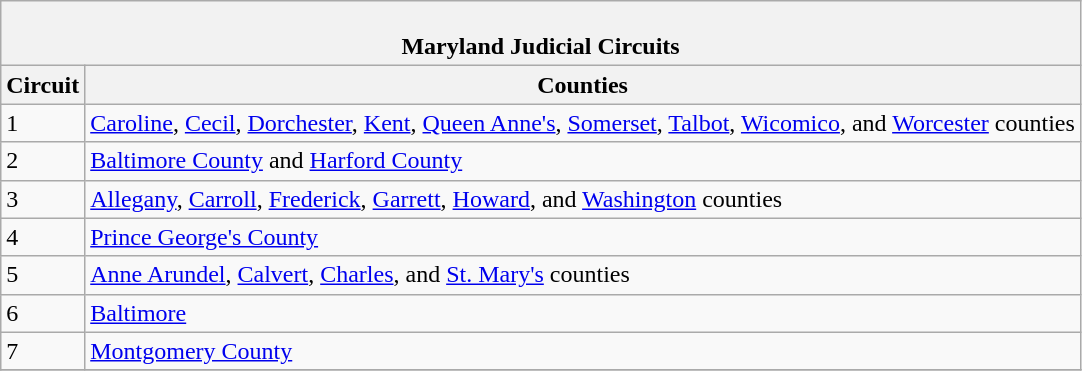<table class=wikitable>
<tr>
<th colspan=2><br><span><strong>Maryland Judicial Circuits</strong></span></th>
</tr>
<tr>
<th>Circuit</th>
<th>Counties</th>
</tr>
<tr>
<td>1</td>
<td><a href='#'>Caroline</a>, <a href='#'>Cecil</a>, <a href='#'>Dorchester</a>, <a href='#'>Kent</a>, <a href='#'>Queen Anne's</a>, <a href='#'>Somerset</a>, <a href='#'>Talbot</a>, <a href='#'>Wicomico</a>, and <a href='#'>Worcester</a> counties</td>
</tr>
<tr>
<td>2</td>
<td><a href='#'>Baltimore County</a> and <a href='#'>Harford County</a></td>
</tr>
<tr>
<td>3</td>
<td><a href='#'>Allegany</a>, <a href='#'>Carroll</a>, <a href='#'>Frederick</a>, <a href='#'>Garrett</a>, <a href='#'>Howard</a>, and <a href='#'>Washington</a> counties</td>
</tr>
<tr>
<td>4</td>
<td><a href='#'>Prince George's County</a></td>
</tr>
<tr>
<td>5</td>
<td><a href='#'>Anne Arundel</a>, <a href='#'>Calvert</a>, <a href='#'>Charles</a>, and <a href='#'>St. Mary's</a> counties</td>
</tr>
<tr>
<td>6</td>
<td><a href='#'>Baltimore</a></td>
</tr>
<tr>
<td>7</td>
<td><a href='#'>Montgomery County</a></td>
</tr>
<tr>
</tr>
</table>
